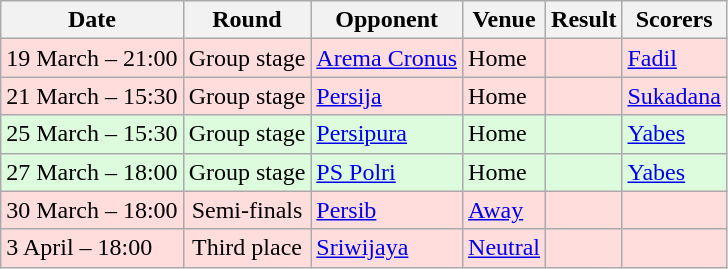<table class="wikitable">
<tr>
<th>Date</th>
<th>Round</th>
<th>Opponent</th>
<th>Venue</th>
<th>Result</th>
<th>Scorers</th>
</tr>
<tr bgcolor = "#FFDDDD">
<td>19 March – 21:00</td>
<td align="center">Group stage</td>
<td><a href='#'>Arema Cronus</a></td>
<td>Home</td>
<td></td>
<td><a href='#'>Fadil</a></td>
</tr>
<tr bgcolor = "#FFDDDD">
<td>21 March – 15:30</td>
<td align="center">Group stage</td>
<td><a href='#'>Persija</a></td>
<td>Home</td>
<td></td>
<td><a href='#'>Sukadana</a></td>
</tr>
<tr bgcolor = "#DDFCDD">
<td>25 March – 15:30</td>
<td align="center">Group stage</td>
<td><a href='#'>Persipura</a></td>
<td>Home</td>
<td></td>
<td><a href='#'>Yabes</a></td>
</tr>
<tr bgcolor = "#DDFCDD">
<td>27 March – 18:00</td>
<td align="center">Group stage</td>
<td><a href='#'>PS Polri</a></td>
<td>Home</td>
<td></td>
<td><a href='#'>Yabes</a></td>
</tr>
<tr bgcolor = "#FFDDDD">
<td>30 March – 18:00</td>
<td align="center">Semi-finals</td>
<td><a href='#'>Persib</a></td>
<td><a href='#'>Away</a></td>
<td></td>
<td></td>
</tr>
<tr bgcolor = "#FFDDDD">
<td>3 April – 18:00</td>
<td align="center">Third place</td>
<td><a href='#'>Sriwijaya</a></td>
<td><a href='#'>Neutral</a></td>
<td></td>
<td></td>
</tr>
</table>
